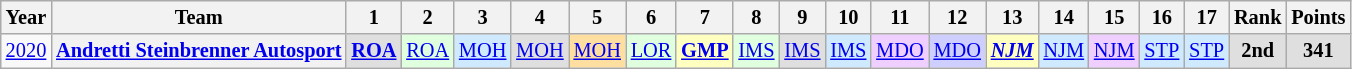<table class="wikitable" style="text-align:center; font-size:85%">
<tr>
<th>Year</th>
<th>Team</th>
<th>1</th>
<th>2</th>
<th>3</th>
<th>4</th>
<th>5</th>
<th>6</th>
<th>7</th>
<th>8</th>
<th>9</th>
<th>10</th>
<th>11</th>
<th>12</th>
<th>13</th>
<th>14</th>
<th>15</th>
<th>16</th>
<th>17</th>
<th>Rank</th>
<th>Points</th>
</tr>
<tr>
<td><a href='#'>2020</a></td>
<th nowrap><a href='#'>Andretti Steinbrenner Autosport</a></th>
<td style="background:#DFDFDF;"><strong><a href='#'>ROA</a></strong><br></td>
<td style="background:#DFFFDF;"><a href='#'>ROA</a><br></td>
<td style="background:#CFEAFF;"><a href='#'>MOH</a><br></td>
<td style="background:#DFDFDF;"><a href='#'>MOH</a><br></td>
<td style="background:#FFDF9F;"><a href='#'>MOH</a><br></td>
<td style="background:#DFFFDF;"><a href='#'>LOR</a><br></td>
<td style="background:#FFFFBF;"><strong><a href='#'>GMP</a></strong><br></td>
<td style="background:#DFFFDF;"><a href='#'>IMS</a><br></td>
<td style="background:#DFDFDF;"><a href='#'>IMS</a><br></td>
<td style="background:#CFEAFF;"><a href='#'>IMS</a><br></td>
<td style="background:#EFCFFF;"><a href='#'>MDO</a><br></td>
<td style="background:#CFCFFF;"><a href='#'>MDO</a><br></td>
<td style="background:#FFFFBF;"><strong><em><a href='#'>NJM</a></em></strong><br></td>
<td style="background:#CFEAFF;"><a href='#'>NJM</a><br></td>
<td style="background:#EFCFFF;"><a href='#'>NJM</a><br></td>
<td style="background:#CFEAFF;"><a href='#'>STP</a><br></td>
<td style="background:#CFEAFF;"><a href='#'>STP</a><br></td>
<th style="background:#DFDFDF;">2nd</th>
<th style="background:#DFDFDF;">341</th>
</tr>
</table>
